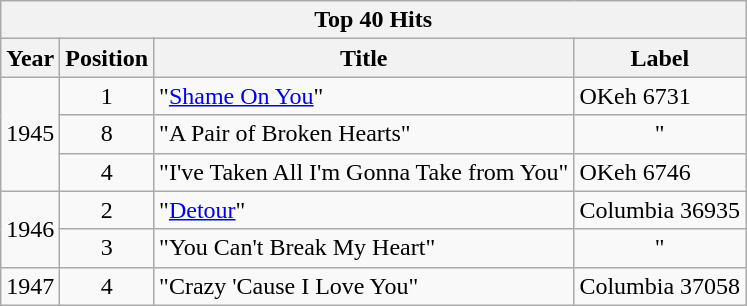<table class="wikitable" style="float:left">
<tr>
<th colspan="4">Top 40 Hits</th>
</tr>
<tr>
<th>Year</th>
<th>Position</th>
<th>Title</th>
<th>Label</th>
</tr>
<tr>
<td rowspan="3">1945</td>
<td style="text-align:center;">1</td>
<td>"<a href='#'>Shame On You</a>"</td>
<td>OKeh 6731</td>
</tr>
<tr>
<td style="text-align:center;">8</td>
<td>"A Pair of Broken Hearts"</td>
<td style="text-align:center;">"</td>
</tr>
<tr>
<td style="text-align:center;">4</td>
<td>"I've Taken All I'm Gonna Take from You"</td>
<td>OKeh 6746</td>
</tr>
<tr>
<td rowspan="2">1946</td>
<td style="text-align:center;">2</td>
<td>"<a href='#'>Detour</a>"</td>
<td>Columbia 36935</td>
</tr>
<tr>
<td style="text-align:center;">3</td>
<td>"You Can't Break My Heart"</td>
<td style="text-align:center;">"</td>
</tr>
<tr>
<td>1947</td>
<td style="text-align:center;">4</td>
<td>"Crazy 'Cause I Love You"</td>
<td>Columbia 37058</td>
</tr>
</table>
